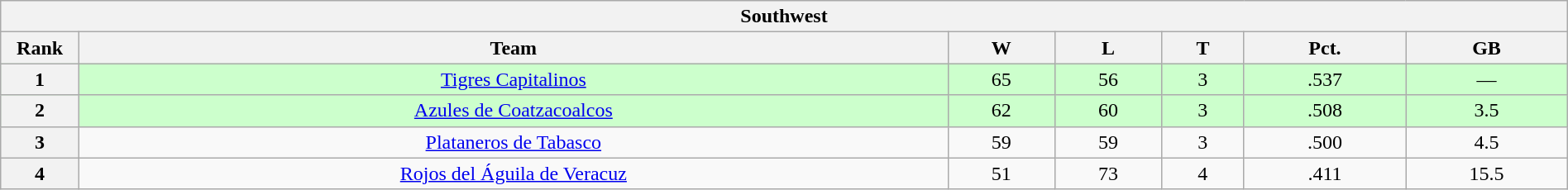<table class="wikitable plainrowheaders" width="100%" style="text-align:center;">
<tr>
<th colspan="7">Southwest</th>
</tr>
<tr>
<th scope="col" width="5%">Rank</th>
<th>Team</th>
<th>W</th>
<th>L</th>
<th>T</th>
<th>Pct.</th>
<th>GB</th>
</tr>
<tr style="background-color:#ccffcc;">
<th>1</th>
<td><a href='#'>Tigres Capitalinos</a></td>
<td>65</td>
<td>56</td>
<td>3</td>
<td>.537</td>
<td>—</td>
</tr>
<tr style="background-color:#ccffcc;">
<th>2</th>
<td><a href='#'>Azules de Coatzacoalcos</a></td>
<td>62</td>
<td>60</td>
<td>3</td>
<td>.508</td>
<td>3.5</td>
</tr>
<tr>
<th>3</th>
<td><a href='#'>Plataneros de Tabasco</a></td>
<td>59</td>
<td>59</td>
<td>3</td>
<td>.500</td>
<td>4.5</td>
</tr>
<tr>
<th>4</th>
<td><a href='#'>Rojos del Águila de Veracuz</a></td>
<td>51</td>
<td>73</td>
<td>4</td>
<td>.411</td>
<td>15.5</td>
</tr>
</table>
